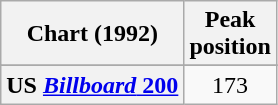<table class="wikitable sortable plainrowheaders" style="text-align:center">
<tr>
<th>Chart (1992)</th>
<th>Peak<br>position</th>
</tr>
<tr>
</tr>
<tr>
</tr>
<tr>
<th scope="row">US <a href='#'><em>Billboard</em> 200</a></th>
<td align="center">173</td>
</tr>
</table>
